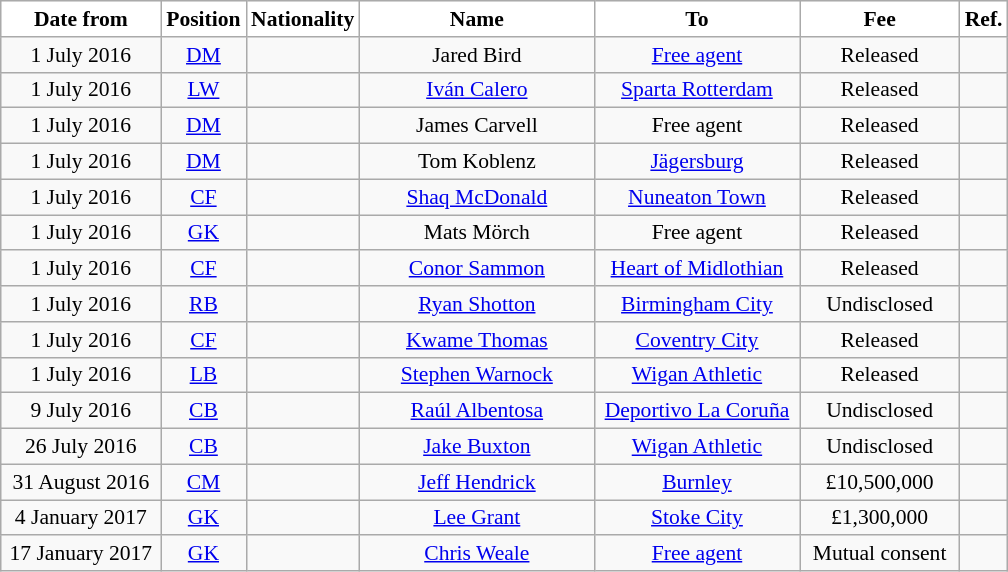<table class="wikitable"  style="text-align:center; font-size:90%; ">
<tr>
<th style="background:#FFFFFF; color:black; width:100px;">Date from</th>
<th style="background:#FFFFFF; color:black; width:50px;">Position</th>
<th style="background:#FFFFFF; color:black; width:50px;">Nationality</th>
<th style="background:#FFFFFF; color:black; width:150px;">Name</th>
<th style="background:#FFFFFF; color:black; width:130px;">To</th>
<th style="background:#FFFFFF; color:black; width:100px;">Fee</th>
<th style="background:#FFFFFF; color:black; width:25px;">Ref.</th>
</tr>
<tr>
<td>1 July 2016</td>
<td><a href='#'>DM</a></td>
<td></td>
<td>Jared Bird</td>
<td><a href='#'>Free agent</a></td>
<td>Released</td>
<td></td>
</tr>
<tr>
<td>1 July 2016</td>
<td><a href='#'>LW</a></td>
<td></td>
<td><a href='#'>Iván Calero</a></td>
<td><a href='#'>Sparta Rotterdam</a> </td>
<td>Released</td>
<td></td>
</tr>
<tr>
<td>1 July 2016</td>
<td><a href='#'>DM</a></td>
<td></td>
<td>James Carvell</td>
<td>Free agent</td>
<td>Released</td>
<td></td>
</tr>
<tr>
<td>1 July 2016</td>
<td><a href='#'>DM</a></td>
<td></td>
<td>Tom Koblenz</td>
<td><a href='#'>Jägersburg</a></td>
<td>Released</td>
<td></td>
</tr>
<tr>
<td>1 July 2016</td>
<td><a href='#'>CF</a></td>
<td></td>
<td><a href='#'>Shaq McDonald</a></td>
<td><a href='#'>Nuneaton Town</a> </td>
<td>Released</td>
<td></td>
</tr>
<tr>
<td>1 July 2016</td>
<td><a href='#'>GK</a></td>
<td></td>
<td>Mats Mörch</td>
<td>Free agent</td>
<td>Released</td>
<td></td>
</tr>
<tr>
<td>1 July 2016</td>
<td><a href='#'>CF</a></td>
<td></td>
<td><a href='#'>Conor Sammon</a></td>
<td><a href='#'>Heart of Midlothian</a> </td>
<td>Released</td>
<td></td>
</tr>
<tr>
<td>1 July 2016</td>
<td><a href='#'>RB</a></td>
<td></td>
<td><a href='#'>Ryan Shotton</a></td>
<td><a href='#'>Birmingham City</a></td>
<td>Undisclosed</td>
<td></td>
</tr>
<tr>
<td>1 July 2016</td>
<td><a href='#'>CF</a></td>
<td></td>
<td><a href='#'>Kwame Thomas</a></td>
<td><a href='#'>Coventry City</a> </td>
<td>Released</td>
<td></td>
</tr>
<tr>
<td>1 July 2016</td>
<td><a href='#'>LB</a></td>
<td></td>
<td><a href='#'>Stephen Warnock</a></td>
<td><a href='#'>Wigan Athletic</a> </td>
<td>Released</td>
<td></td>
</tr>
<tr>
<td>9 July 2016</td>
<td><a href='#'>CB</a></td>
<td></td>
<td><a href='#'>Raúl Albentosa</a></td>
<td><a href='#'>Deportivo La Coruña</a></td>
<td>Undisclosed</td>
<td></td>
</tr>
<tr>
<td>26 July 2016</td>
<td><a href='#'>CB</a></td>
<td></td>
<td><a href='#'>Jake Buxton</a></td>
<td><a href='#'>Wigan Athletic</a></td>
<td>Undisclosed</td>
<td></td>
</tr>
<tr>
<td>31 August 2016</td>
<td><a href='#'>CM</a></td>
<td></td>
<td><a href='#'>Jeff Hendrick</a></td>
<td><a href='#'>Burnley</a></td>
<td>£10,500,000</td>
<td></td>
</tr>
<tr>
<td>4 January 2017</td>
<td><a href='#'>GK</a></td>
<td></td>
<td><a href='#'>Lee Grant</a></td>
<td><a href='#'>Stoke City</a></td>
<td>£1,300,000</td>
<td></td>
</tr>
<tr>
<td>17 January 2017</td>
<td><a href='#'>GK</a></td>
<td></td>
<td><a href='#'>Chris Weale</a></td>
<td><a href='#'>Free agent</a></td>
<td>Mutual consent</td>
<td></td>
</tr>
</table>
